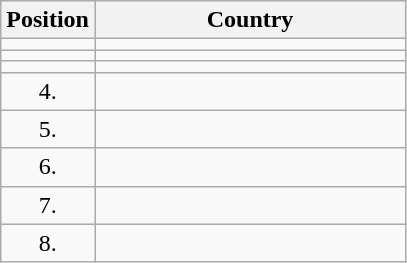<table class="wikitable">
<tr>
<th width="20">Position</th>
<th width="200">Country</th>
</tr>
<tr>
<td align="center"></td>
<td></td>
</tr>
<tr>
<td align="center"></td>
<td></td>
</tr>
<tr>
<td align="center"></td>
<td></td>
</tr>
<tr>
<td align="center">4.</td>
<td></td>
</tr>
<tr>
<td align="center">5.</td>
<td></td>
</tr>
<tr>
<td align="center">6.</td>
<td></td>
</tr>
<tr>
<td align="center">7.</td>
<td></td>
</tr>
<tr>
<td align="center">8.</td>
<td></td>
</tr>
</table>
